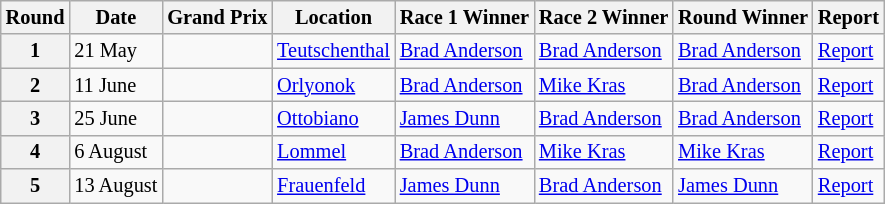<table class="wikitable" style="font-size: 85%;">
<tr>
<th>Round</th>
<th>Date</th>
<th>Grand Prix</th>
<th>Location</th>
<th>Race 1 Winner</th>
<th>Race 2 Winner</th>
<th>Round Winner</th>
<th>Report</th>
</tr>
<tr>
<th>1</th>
<td>21 May</td>
<td></td>
<td><a href='#'>Teutschenthal</a></td>
<td> <a href='#'>Brad Anderson</a></td>
<td> <a href='#'>Brad Anderson</a></td>
<td> <a href='#'>Brad Anderson</a></td>
<td><a href='#'>Report</a></td>
</tr>
<tr>
<th>2</th>
<td>11 June</td>
<td></td>
<td><a href='#'>Orlyonok</a></td>
<td> <a href='#'>Brad Anderson</a></td>
<td> <a href='#'>Mike Kras</a></td>
<td> <a href='#'>Brad Anderson</a></td>
<td><a href='#'>Report</a></td>
</tr>
<tr>
<th>3</th>
<td>25 June</td>
<td></td>
<td><a href='#'>Ottobiano</a></td>
<td> <a href='#'>James Dunn</a></td>
<td> <a href='#'>Brad Anderson</a></td>
<td> <a href='#'>Brad Anderson</a></td>
<td><a href='#'>Report</a></td>
</tr>
<tr>
<th>4</th>
<td>6 August</td>
<td></td>
<td><a href='#'>Lommel</a></td>
<td> <a href='#'>Brad Anderson</a></td>
<td> <a href='#'>Mike Kras</a></td>
<td> <a href='#'>Mike Kras</a></td>
<td><a href='#'>Report</a></td>
</tr>
<tr>
<th>5</th>
<td>13 August</td>
<td></td>
<td><a href='#'>Frauenfeld</a></td>
<td> <a href='#'>James Dunn</a></td>
<td> <a href='#'>Brad Anderson</a></td>
<td> <a href='#'>James Dunn</a></td>
<td><a href='#'>Report</a></td>
</tr>
</table>
